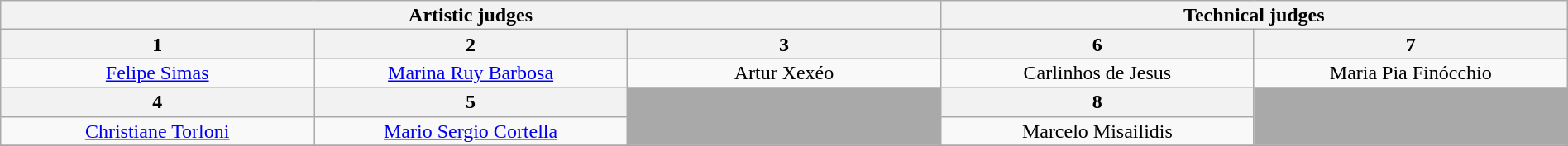<table class="wikitable" style="font-size:100%; line-height:16px; text-align:center" width="100%">
<tr>
<th colspan=3>Artistic judges</th>
<th colspan=2>Technical judges</th>
</tr>
<tr>
<th style="width:20.0%;">1</th>
<th style="width:20.0%;">2</th>
<th style="width:20.0%;">3</th>
<th style="width:20.0%;">6</th>
<th style="width:20.0%;">7</th>
</tr>
<tr>
<td><a href='#'>Felipe Simas</a></td>
<td><a href='#'>Marina Ruy Barbosa</a></td>
<td>Artur Xexéo</td>
<td>Carlinhos de Jesus</td>
<td>Maria Pia Finócchio</td>
</tr>
<tr>
<th>4</th>
<th>5</th>
<td rowspan=2 bgcolor=A9A9A9></td>
<th>8</th>
<td rowspan=2 bgcolor=A9A9A9></td>
</tr>
<tr>
<td><a href='#'>Christiane Torloni</a></td>
<td><a href='#'>Mario Sergio Cortella</a></td>
<td>Marcelo Misailidis</td>
</tr>
<tr>
</tr>
</table>
